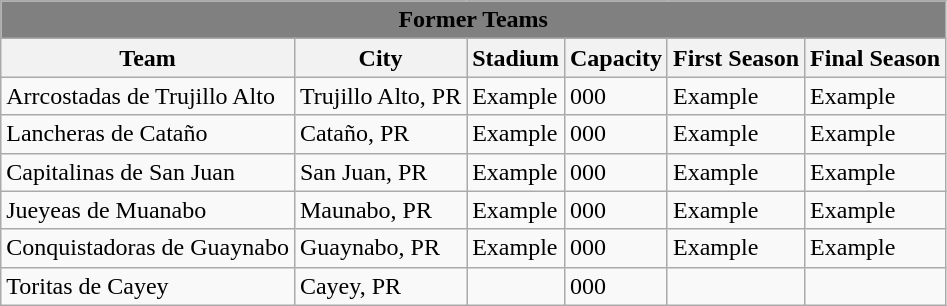<table class="wikitable sortable">
<tr>
<th style="background:grey;" colspan="7"><span>Former Teams</span></th>
</tr>
<tr>
<th>Team</th>
<th>City</th>
<th>Stadium</th>
<th>Capacity</th>
<th>First Season</th>
<th>Final Season</th>
</tr>
<tr>
<td>Arrcostadas de Trujillo Alto</td>
<td>Trujillo Alto, PR</td>
<td>Example</td>
<td>000</td>
<td>Example</td>
<td>Example</td>
</tr>
<tr>
<td>Lancheras de Cataño</td>
<td>Cataño, PR</td>
<td>Example</td>
<td>000</td>
<td>Example</td>
<td>Example</td>
</tr>
<tr>
<td>Capitalinas de San Juan</td>
<td>San Juan, PR</td>
<td>Example</td>
<td>000</td>
<td>Example</td>
<td>Example</td>
</tr>
<tr>
<td>Jueyeas de Muanabo</td>
<td>Maunabo, PR</td>
<td>Example</td>
<td>000</td>
<td>Example</td>
<td>Example</td>
</tr>
<tr>
<td>Conquistadoras de Guaynabo</td>
<td>Guaynabo, PR</td>
<td>Example</td>
<td>000</td>
<td>Example</td>
<td>Example</td>
</tr>
<tr>
<td>Toritas de Cayey</td>
<td>Cayey, PR</td>
<td></td>
<td>000</td>
<td></td>
<td></td>
</tr>
</table>
